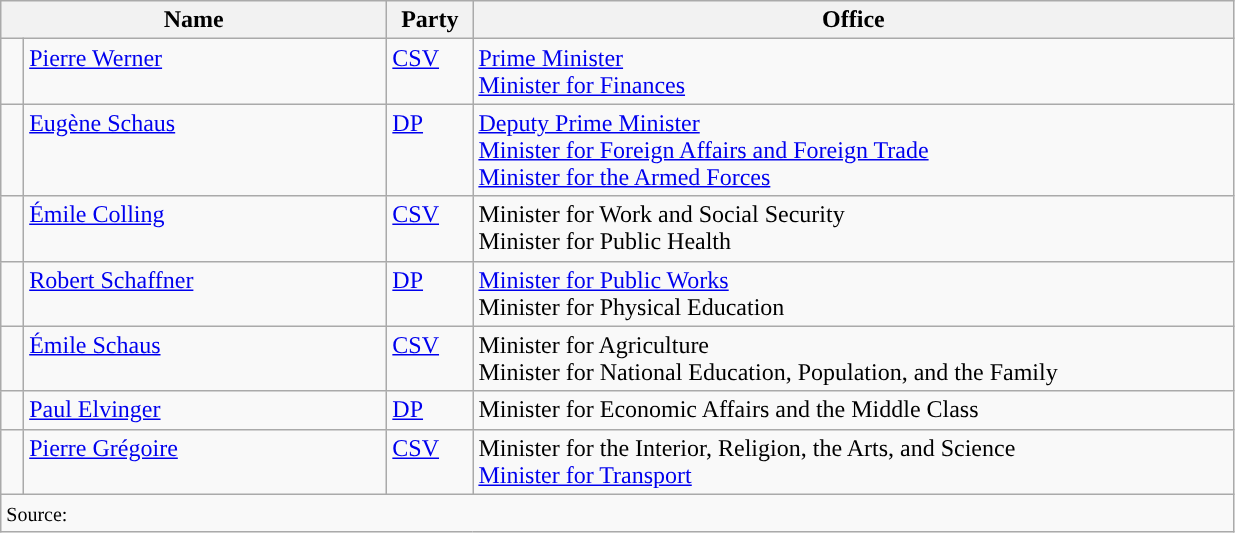<table class="wikitable">
<tr>
<th colspan=2 width=250px>Name</th>
<th width=50px>Party</th>
<th width=500px>Office</th>
</tr>
<tr>
<td style="background-color: "></td>
<td valign=top><a href='#'>Pierre Werner</a></td>
<td valign=top><a href='#'>CSV</a></td>
<td><a href='#'>Prime Minister</a> <br> <a href='#'>Minister for Finances</a></td>
</tr>
<tr>
<td style="background-color: "></td>
<td valign=top><a href='#'>Eugène Schaus</a></td>
<td valign=top><a href='#'>DP</a></td>
<td><a href='#'>Deputy Prime Minister</a> <br> <a href='#'>Minister for Foreign Affairs and Foreign Trade</a> <br> <a href='#'>Minister for the Armed Forces</a></td>
</tr>
<tr>
<td style="background-color: "></td>
<td valign=top><a href='#'>Émile Colling</a></td>
<td valign=top><a href='#'>CSV</a></td>
<td>Minister for Work and Social Security <br> Minister for Public Health</td>
</tr>
<tr>
<td style="background-color: "></td>
<td valign=top><a href='#'>Robert Schaffner</a></td>
<td valign=top><a href='#'>DP</a></td>
<td><a href='#'>Minister for Public Works</a> <br> Minister for Physical Education</td>
</tr>
<tr>
<td style="background-color: "></td>
<td valign=top><a href='#'>Émile Schaus</a></td>
<td valign=top><a href='#'>CSV</a></td>
<td>Minister for Agriculture <br> Minister for National Education, Population, and the Family</td>
</tr>
<tr>
<td style="background-color: "></td>
<td valign=top><a href='#'>Paul Elvinger</a></td>
<td valign=top><a href='#'>DP</a></td>
<td>Minister for Economic Affairs and the Middle Class</td>
</tr>
<tr>
<td style="background-color: "></td>
<td valign=top><a href='#'>Pierre Grégoire</a></td>
<td valign=top><a href='#'>CSV</a></td>
<td>Minister for the Interior, Religion, the Arts, and Science <br> <a href='#'>Minister for Transport</a></td>
</tr>
<tr>
<td colspan=4><small>Source: </small></td>
</tr>
</table>
